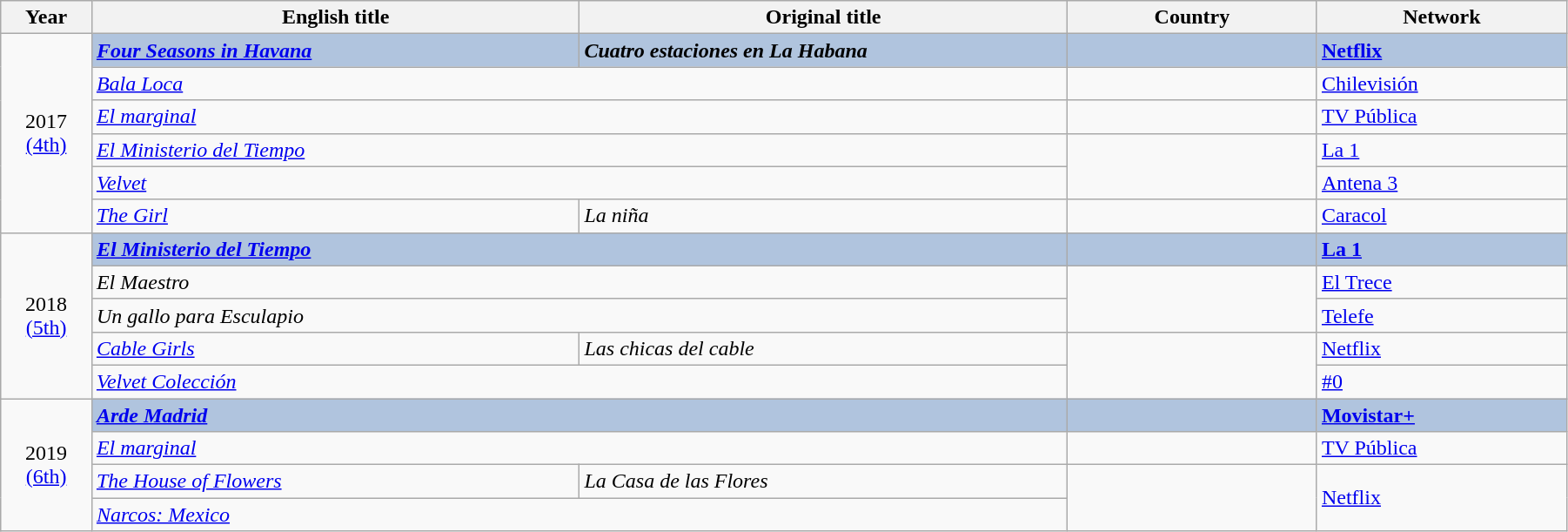<table class="wikitable" width="95%" cellpadding="6">
<tr>
<th width="50"><strong>Year</strong></th>
<th width="300"><strong>English title</strong></th>
<th width="300"><strong>Original title</strong></th>
<th width="150"><strong>Country</strong></th>
<th width="150"><strong>Network</strong></th>
</tr>
<tr>
<td rowspan="6" style="text-align:center;">2017<br><a href='#'>(4th)</a></td>
<td style="background:#B0C4DE;"><strong><em><a href='#'>Four Seasons in Havana</a></em></strong></td>
<td style="background:#B0C4DE;"><strong><em>Cuatro estaciones en La Habana</em></strong></td>
<td style="background:#B0C4DE;"><strong></strong></td>
<td style="background:#B0C4DE;"><strong><a href='#'>Netflix</a></strong></td>
</tr>
<tr>
<td colspan="2"><em><a href='#'>Bala Loca</a></em></td>
<td></td>
<td><a href='#'>Chilevisión</a></td>
</tr>
<tr>
<td colspan="2"><em><a href='#'>El marginal</a></em></td>
<td></td>
<td><a href='#'>TV Pública</a></td>
</tr>
<tr>
<td colspan="2"><em><a href='#'>El Ministerio del Tiempo</a></em></td>
<td rowspan="2"></td>
<td><a href='#'>La 1</a></td>
</tr>
<tr>
<td colspan="2"><em><a href='#'>Velvet</a></em></td>
<td><a href='#'>Antena 3</a></td>
</tr>
<tr>
<td><em><a href='#'>The Girl</a></em></td>
<td><em>La niña</em></td>
<td></td>
<td><a href='#'>Caracol</a></td>
</tr>
<tr>
<td rowspan="5" style="text-align:center;">2018<br><a href='#'>(5th)</a></td>
<td colspan="2" style="background:#B0C4DE;"><strong><em><a href='#'>El Ministerio del Tiempo</a></em></strong></td>
<td style="background:#B0C4DE;"><strong></strong></td>
<td style="background:#B0C4DE;"><strong><a href='#'>La 1</a></strong></td>
</tr>
<tr>
<td colspan="2"><em>El Maestro</em></td>
<td rowspan="2"></td>
<td><a href='#'>El Trece</a></td>
</tr>
<tr>
<td colspan="2"><em>Un gallo para Esculapio</em></td>
<td><a href='#'>Telefe</a></td>
</tr>
<tr>
<td><em><a href='#'>Cable Girls</a></em></td>
<td><em>Las chicas del cable</em></td>
<td rowspan="2"></td>
<td><a href='#'>Netflix</a></td>
</tr>
<tr>
<td colspan="2"><em><a href='#'>Velvet Colección</a></em></td>
<td><a href='#'>#0</a></td>
</tr>
<tr>
<td rowspan="4" style="text-align:center;">2019<br><a href='#'>(6th)</a><br></td>
<td colspan="2" style="background:#B0C4DE;"><strong><em><a href='#'>Arde Madrid</a></em></strong></td>
<td style="background:#B0C4DE;"><strong></strong></td>
<td style="background:#B0C4DE;"><strong><a href='#'>Movistar+</a></strong></td>
</tr>
<tr>
<td colspan="2"><em><a href='#'>El marginal</a></em></td>
<td></td>
<td><a href='#'>TV Pública</a></td>
</tr>
<tr>
<td><em><a href='#'>The House of Flowers</a></em></td>
<td><em>La Casa de las Flores</em></td>
<td rowspan="2"></td>
<td rowspan="2"><a href='#'>Netflix</a></td>
</tr>
<tr>
<td colspan="2"><em><a href='#'>Narcos: Mexico</a></em></td>
</tr>
</table>
